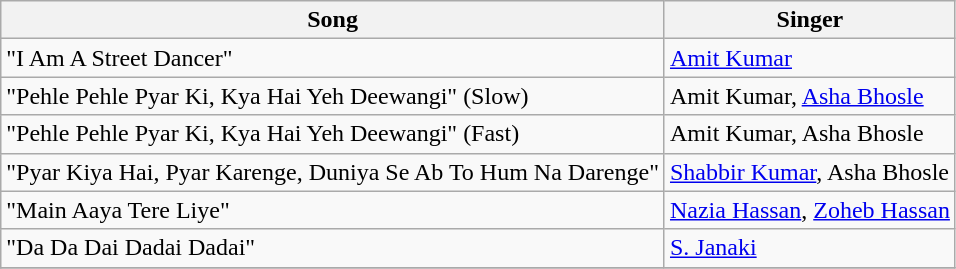<table class="wikitable">
<tr>
<th>Song</th>
<th>Singer</th>
</tr>
<tr>
<td>"I Am A Street Dancer"</td>
<td><a href='#'>Amit Kumar</a></td>
</tr>
<tr>
<td>"Pehle Pehle Pyar Ki, Kya Hai Yeh Deewangi" (Slow)</td>
<td>Amit Kumar, <a href='#'>Asha Bhosle</a></td>
</tr>
<tr>
<td>"Pehle Pehle Pyar Ki, Kya Hai Yeh Deewangi" (Fast)</td>
<td>Amit Kumar, Asha Bhosle</td>
</tr>
<tr>
<td>"Pyar Kiya Hai, Pyar Karenge, Duniya Se Ab To Hum Na Darenge"</td>
<td><a href='#'>Shabbir Kumar</a>, Asha Bhosle</td>
</tr>
<tr>
<td>"Main Aaya Tere Liye"</td>
<td><a href='#'>Nazia Hassan</a>, <a href='#'>Zoheb Hassan</a></td>
</tr>
<tr>
<td>"Da Da Dai Dadai Dadai"</td>
<td><a href='#'>S. Janaki</a></td>
</tr>
<tr>
</tr>
</table>
